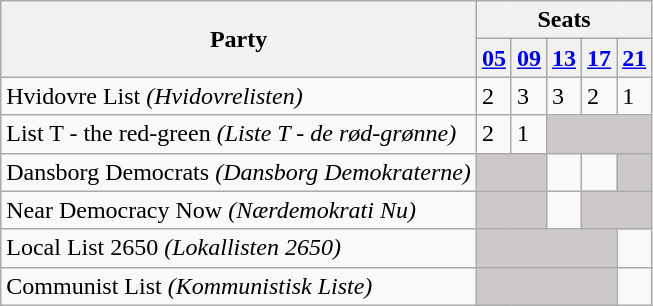<table class="wikitable">
<tr>
<th rowspan=2>Party</th>
<th colspan=11>Seats</th>
</tr>
<tr>
<th><a href='#'>05</a></th>
<th><a href='#'>09</a></th>
<th><a href='#'>13</a></th>
<th><a href='#'>17</a></th>
<th><a href='#'>21</a></th>
</tr>
<tr>
<td>Hvidovre List <em>(Hvidovrelisten)</em></td>
<td>2</td>
<td>3</td>
<td>3</td>
<td>2</td>
<td>1</td>
</tr>
<tr>
<td>List T - the red-green <em>(Liste T - de rød-grønne)</em></td>
<td>2</td>
<td>1</td>
<td style="background:#CDC9C9;" colspan=3></td>
</tr>
<tr>
<td>Dansborg Democrats <em>(Dansborg Demokraterne)</em></td>
<td style="background:#CDC9C9;" colspan=2></td>
<td></td>
<td></td>
<td style="background:#CDC9C9;"></td>
</tr>
<tr>
<td>Near Democracy Now <em>(Nærdemokrati Nu)</em></td>
<td style="background:#CDC9C9;" colspan=2></td>
<td></td>
<td style="background:#CDC9C9;" colspan=2></td>
</tr>
<tr>
<td>Local List 2650 <em>(Lokallisten 2650)</em></td>
<td style="background:#CDC9C9;" colspan=4></td>
<td></td>
</tr>
<tr>
<td>Communist List <em>(Kommunistisk Liste)</em></td>
<td style="background:#CDC9C9;" colspan=4></td>
<td></td>
</tr>
</table>
